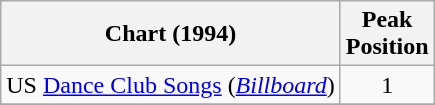<table class="wikitable">
<tr>
<th>Chart (1994)</th>
<th>Peak<br>Position</th>
</tr>
<tr>
<td>US <a href='#'>Dance Club Songs</a> (<em><a href='#'>Billboard</a></em>)</td>
<td align="center">1</td>
</tr>
<tr>
</tr>
</table>
